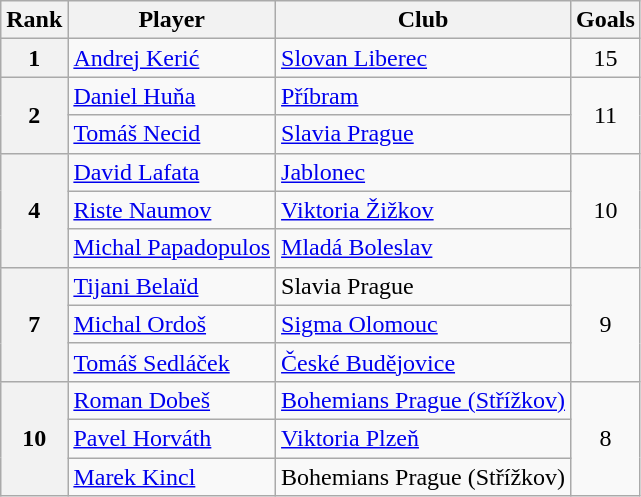<table class="wikitable" style="text-align:center">
<tr>
<th>Rank</th>
<th>Player</th>
<th>Club</th>
<th>Goals</th>
</tr>
<tr>
<th>1</th>
<td align="left"> <a href='#'>Andrej Kerić</a></td>
<td align="left"><a href='#'>Slovan Liberec</a></td>
<td>15</td>
</tr>
<tr>
<th rowspan="2">2</th>
<td align="left"> <a href='#'>Daniel Huňa</a></td>
<td align="left"><a href='#'>Příbram</a></td>
<td rowspan="2">11</td>
</tr>
<tr>
<td align="left"> <a href='#'>Tomáš Necid</a></td>
<td align="left"><a href='#'>Slavia Prague</a></td>
</tr>
<tr>
<th rowspan="3">4</th>
<td align="left"> <a href='#'>David Lafata</a></td>
<td align="left"><a href='#'>Jablonec</a></td>
<td rowspan="3">10</td>
</tr>
<tr>
<td align="left"> <a href='#'>Riste Naumov</a></td>
<td align="left"><a href='#'>Viktoria Žižkov</a></td>
</tr>
<tr>
<td align="left"> <a href='#'>Michal Papadopulos</a></td>
<td align="left"><a href='#'>Mladá Boleslav</a></td>
</tr>
<tr>
<th rowspan="3">7</th>
<td align="left"> <a href='#'>Tijani Belaïd</a></td>
<td align="left">Slavia Prague</td>
<td rowspan="3">9</td>
</tr>
<tr>
<td align="left"> <a href='#'>Michal Ordoš</a></td>
<td align="left"><a href='#'>Sigma Olomouc</a></td>
</tr>
<tr>
<td align="left"> <a href='#'>Tomáš Sedláček</a></td>
<td align="left"><a href='#'>České Budějovice</a></td>
</tr>
<tr>
<th rowspan="3">10</th>
<td align="left"> <a href='#'>Roman Dobeš</a></td>
<td align="left"><a href='#'>Bohemians Prague (Střížkov)</a></td>
<td rowspan="3">8</td>
</tr>
<tr>
<td align="left"> <a href='#'>Pavel Horváth</a></td>
<td align="left"><a href='#'>Viktoria Plzeň</a></td>
</tr>
<tr>
<td align="left"> <a href='#'>Marek Kincl</a></td>
<td align="left">Bohemians Prague (Střížkov)</td>
</tr>
</table>
